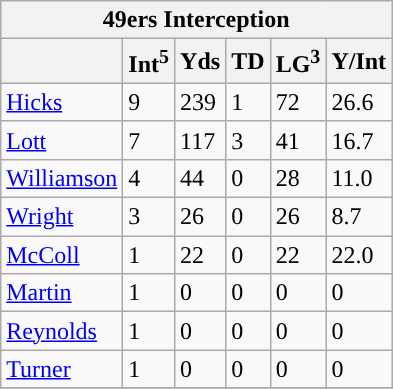<table class="wikitable">
<tr>
<th colspan=6>49ers Interception</th>
</tr>
<tr>
<th></th>
<th>Int<sup>5</sup></th>
<th>Yds</th>
<th>TD</th>
<th>LG<sup>3</sup></th>
<th>Y/Int</th>
</tr>
<tr>
<td><a href='#'>Hicks</a></td>
<td>9</td>
<td>239</td>
<td>1</td>
<td>72</td>
<td>26.6</td>
</tr>
<tr>
<td><a href='#'>Lott</a></td>
<td>7</td>
<td>117</td>
<td>3</td>
<td>41</td>
<td>16.7</td>
</tr>
<tr>
<td><a href='#'>Williamson</a></td>
<td>4</td>
<td>44</td>
<td>0</td>
<td>28</td>
<td>11.0</td>
</tr>
<tr>
<td><a href='#'>Wright</a></td>
<td>3</td>
<td>26</td>
<td>0</td>
<td>26</td>
<td>8.7</td>
</tr>
<tr>
<td><a href='#'>McColl</a></td>
<td>1</td>
<td>22</td>
<td>0</td>
<td>22</td>
<td>22.0</td>
</tr>
<tr>
<td><a href='#'>Martin</a></td>
<td>1</td>
<td>0</td>
<td>0</td>
<td>0</td>
<td>0</td>
</tr>
<tr>
<td><a href='#'>Reynolds</a></td>
<td>1</td>
<td>0</td>
<td>0</td>
<td>0</td>
<td>0</td>
</tr>
<tr>
<td><a href='#'>Turner</a></td>
<td>1</td>
<td>0</td>
<td>0</td>
<td>0</td>
<td>0</td>
</tr>
<tr>
</tr>
</table>
